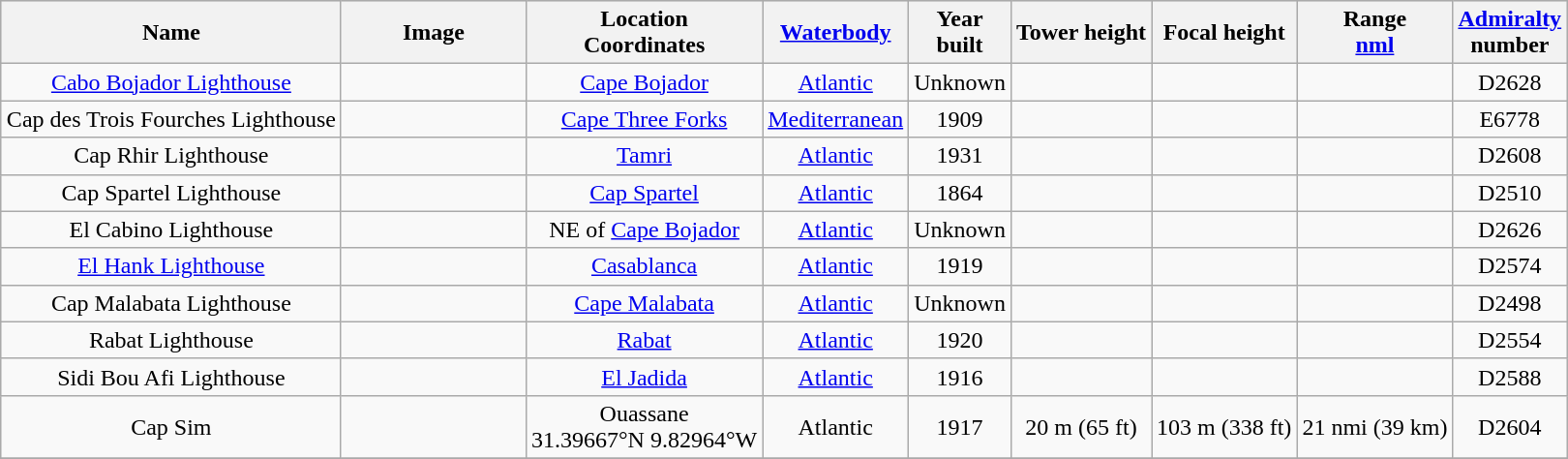<table class="wikitable sortable" style="margin:auto;text-align:center">
<tr bgcolor="#dfdfdf">
<th>Name</th>
<th class="unsortable" align="center" width="120px">Image</th>
<th>Location <br> Coordinates</th>
<th><a href='#'>Waterbody</a></th>
<th data-sort-type="number">Year<br>built</th>
<th data-sort-type="number">Tower height</th>
<th data-sort-type="number">Focal height</th>
<th data-sort-type="number">Range<br><a href='#'>nml</a></th>
<th><a href='#'>Admiralty</a><br>number</th>
</tr>
<tr ---->
<td><a href='#'>Cabo Bojador Lighthouse</a></td>
<td></td>
<td><a href='#'>Cape Bojador</a><br></td>
<td><a href='#'>Atlantic</a></td>
<td align="center">Unknown</td>
<td align="center"></td>
<td align="center"></td>
<td align="center"></td>
<td align="center">D2628</td>
</tr>
<tr -->
<td>Cap des Trois Fourches Lighthouse</td>
<td></td>
<td><a href='#'>Cape Three Forks</a><br></td>
<td><a href='#'>Mediterranean</a></td>
<td align="center">1909</td>
<td align="center"></td>
<td align="center"></td>
<td align="center"></td>
<td align="center">E6778</td>
</tr>
<tr -->
<td>Cap Rhir Lighthouse</td>
<td></td>
<td><a href='#'>Tamri</a><br></td>
<td><a href='#'>Atlantic</a></td>
<td align="center">1931</td>
<td align="center"></td>
<td align="center"></td>
<td align="center"></td>
<td align="center">D2608</td>
</tr>
<tr -->
<td>Cap Spartel Lighthouse</td>
<td></td>
<td><a href='#'>Cap Spartel</a><br></td>
<td><a href='#'>Atlantic</a></td>
<td align="center">1864</td>
<td align="center"></td>
<td align="center"></td>
<td align="center"></td>
<td align="center">D2510</td>
</tr>
<tr -->
<td>El Cabino Lighthouse</td>
<td></td>
<td>NE of <a href='#'>Cape Bojador</a><br></td>
<td><a href='#'>Atlantic</a></td>
<td align="center">Unknown</td>
<td align="center"></td>
<td align="center"></td>
<td align="center"></td>
<td align="center">D2626</td>
</tr>
<tr -->
<td><a href='#'>El Hank Lighthouse</a></td>
<td></td>
<td><a href='#'>Casablanca</a><br></td>
<td><a href='#'>Atlantic</a></td>
<td align="center">1919</td>
<td align="center"></td>
<td align="center"></td>
<td align="center"></td>
<td align="center">D2574</td>
</tr>
<tr -->
<td>Cap Malabata Lighthouse</td>
<td></td>
<td><a href='#'>Cape Malabata</a><br></td>
<td><a href='#'>Atlantic</a></td>
<td align="center">Unknown</td>
<td align="center"></td>
<td align="center"></td>
<td align="center"></td>
<td align="center">D2498</td>
</tr>
<tr -->
<td>Rabat Lighthouse</td>
<td></td>
<td><a href='#'>Rabat</a><br></td>
<td><a href='#'>Atlantic</a></td>
<td align="center">1920</td>
<td align="center"></td>
<td align="center"></td>
<td align="center"></td>
<td align="center">D2554</td>
</tr>
<tr -->
<td>Sidi Bou Afi Lighthouse</td>
<td></td>
<td><a href='#'>El Jadida</a><br></td>
<td><a href='#'>Atlantic</a></td>
<td align="center">1916</td>
<td align="center"></td>
<td align="center"></td>
<td align="center"></td>
<td align="center">D2588</td>
</tr>
<tr>
<td>Cap Sim</td>
<td></td>
<td>Ouassane<br>31.39667°N 9.82964°W</td>
<td>Atlantic</td>
<td>1917</td>
<td>20 m (65 ft)</td>
<td>103 m (338 ft)</td>
<td>21 nmi (39 km)</td>
<td>D2604</td>
</tr>
<tr -->
</tr>
</table>
